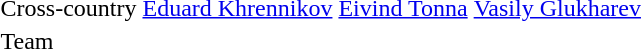<table>
<tr>
<td>Cross-country</td>
<td> <a href='#'>Eduard Khrennikov</a></td>
<td> <a href='#'>Eivind Tonna</a></td>
<td> <a href='#'>Vasily Glukharev</a></td>
</tr>
<tr>
<td>Team</td>
<td></td>
<td></td>
<td></td>
</tr>
</table>
